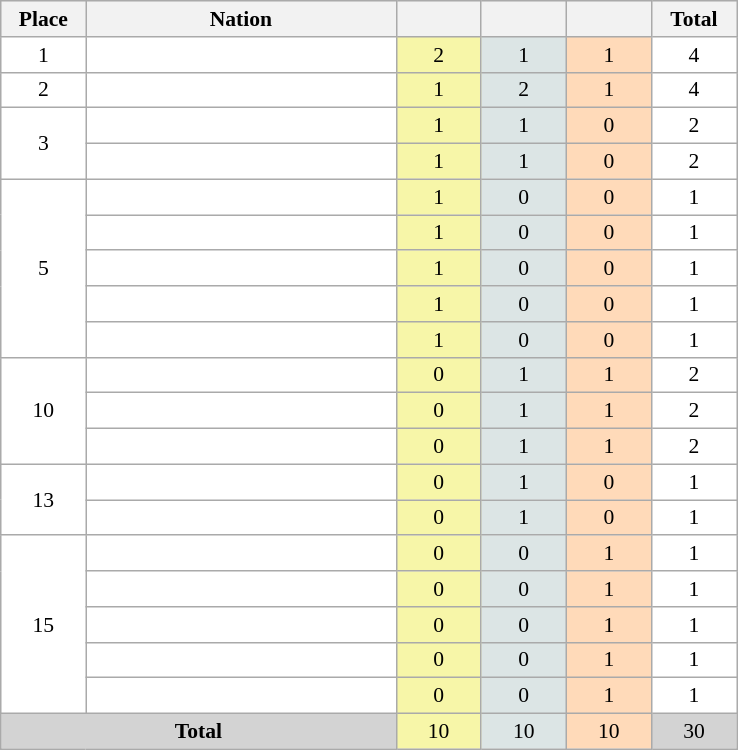<table class=wikitable style="border:1px solid #AAAAAA;font-size:90%">
<tr bgcolor="#EFEFEF">
<th width=50>Place</th>
<th width=200>Nation</th>
<th width=50></th>
<th width=50></th>
<th width=50></th>
<th width=50>Total</th>
</tr>
<tr align="center" valign="center" bgcolor="#FFFFFF">
<td>1</td>
<td align="left"></td>
<td style="background:#F7F6A8;">2</td>
<td style="background:#DCE5E5;">1</td>
<td style="background:#FFDAB9;">1</td>
<td>4</td>
</tr>
<tr align="center" valign="center" bgcolor="#FFFFFF">
<td>2</td>
<td align="left"></td>
<td style="background:#F7F6A8;">1</td>
<td style="background:#DCE5E5;">2</td>
<td style="background:#FFDAB9;">1</td>
<td>4</td>
</tr>
<tr align="center" valign="center" bgcolor="#FFFFFF">
<td rowspan="2">3</td>
<td align="left"></td>
<td style="background:#F7F6A8;">1</td>
<td style="background:#DCE5E5;">1</td>
<td style="background:#FFDAB9;">0</td>
<td>2</td>
</tr>
<tr align="center" valign="center" bgcolor="#FFFFFF">
<td align="left"></td>
<td style="background:#F7F6A8;">1</td>
<td style="background:#DCE5E5;">1</td>
<td style="background:#FFDAB9;">0</td>
<td>2</td>
</tr>
<tr align="center" valign="center" bgcolor="#FFFFFF">
<td rowspan="5">5</td>
<td align="left"></td>
<td style="background:#F7F6A8;">1</td>
<td style="background:#DCE5E5;">0</td>
<td style="background:#FFDAB9;">0</td>
<td>1</td>
</tr>
<tr align="center" valign="center" bgcolor="#FFFFFF">
<td align="left"></td>
<td style="background:#F7F6A8;">1</td>
<td style="background:#DCE5E5;">0</td>
<td style="background:#FFDAB9;">0</td>
<td>1</td>
</tr>
<tr align="center" valign="center" bgcolor="#FFFFFF">
<td align="left"></td>
<td style="background:#F7F6A8;">1</td>
<td style="background:#DCE5E5;">0</td>
<td style="background:#FFDAB9;">0</td>
<td>1</td>
</tr>
<tr align="center" valign="center" bgcolor="#FFFFFF">
<td align="left"></td>
<td style="background:#F7F6A8;">1</td>
<td style="background:#DCE5E5;">0</td>
<td style="background:#FFDAB9;">0</td>
<td>1</td>
</tr>
<tr align="center" valign="center" bgcolor="#FFFFFF">
<td align="left"></td>
<td style="background:#F7F6A8;">1</td>
<td style="background:#DCE5E5;">0</td>
<td style="background:#FFDAB9;">0</td>
<td>1</td>
</tr>
<tr align="center" valign="center" bgcolor="#FFFFFF">
<td rowspan="3">10</td>
<td align="left"></td>
<td style="background:#F7F6A8;">0</td>
<td style="background:#DCE5E5;">1</td>
<td style="background:#FFDAB9;">1</td>
<td>2</td>
</tr>
<tr align="center" valign="center" bgcolor="#FFFFFF">
<td align="left"></td>
<td style="background:#F7F6A8;">0</td>
<td style="background:#DCE5E5;">1</td>
<td style="background:#FFDAB9;">1</td>
<td>2</td>
</tr>
<tr align="center" valign="center" bgcolor="#FFFFFF">
<td align="left"></td>
<td style="background:#F7F6A8;">0</td>
<td style="background:#DCE5E5;">1</td>
<td style="background:#FFDAB9;">1</td>
<td>2</td>
</tr>
<tr align="center" valign="center" bgcolor="#FFFFFF">
<td rowspan="2">13</td>
<td align="left"></td>
<td style="background:#F7F6A8;">0</td>
<td style="background:#DCE5E5;">1</td>
<td style="background:#FFDAB9;">0</td>
<td>1</td>
</tr>
<tr align="center" valign="center" bgcolor="#FFFFFF">
<td align="left"></td>
<td style="background:#F7F6A8;">0</td>
<td style="background:#DCE5E5;">1</td>
<td style="background:#FFDAB9;">0</td>
<td>1</td>
</tr>
<tr align="center" valign="center" bgcolor="#FFFFFF">
<td rowspan="5">15</td>
<td align="left"></td>
<td style="background:#F7F6A8;">0</td>
<td style="background:#DCE5E5;">0</td>
<td style="background:#FFDAB9;">1</td>
<td>1</td>
</tr>
<tr align="center" valign="center" bgcolor="#FFFFFF">
<td align="left"></td>
<td style="background:#F7F6A8;">0</td>
<td style="background:#DCE5E5;">0</td>
<td style="background:#FFDAB9;">1</td>
<td>1</td>
</tr>
<tr align="center" valign="center" bgcolor="#FFFFFF">
<td align="left"></td>
<td style="background:#F7F6A8;">0</td>
<td style="background:#DCE5E5;">0</td>
<td style="background:#FFDAB9;">1</td>
<td>1</td>
</tr>
<tr align="center" valign="center" bgcolor="#FFFFFF">
<td align="left"></td>
<td style="background:#F7F6A8;">0</td>
<td style="background:#DCE5E5;">0</td>
<td style="background:#FFDAB9;">1</td>
<td>1</td>
</tr>
<tr align="center" valign="center" bgcolor="#FFFFFF">
<td align="left"></td>
<td style="background:#F7F6A8;">0</td>
<td style="background:#DCE5E5;">0</td>
<td style="background:#FFDAB9;">1</td>
<td>1</td>
</tr>
<tr align="center">
<td colspan="2" bgcolor=D3D3D3><strong>Total</strong></td>
<td style="background:#F7F6A8;">10</td>
<td style="background:#DCE5E5;">10</td>
<td style="background:#FFDAB9;">10</td>
<td bgcolor=D3D3D3>30</td>
</tr>
</table>
